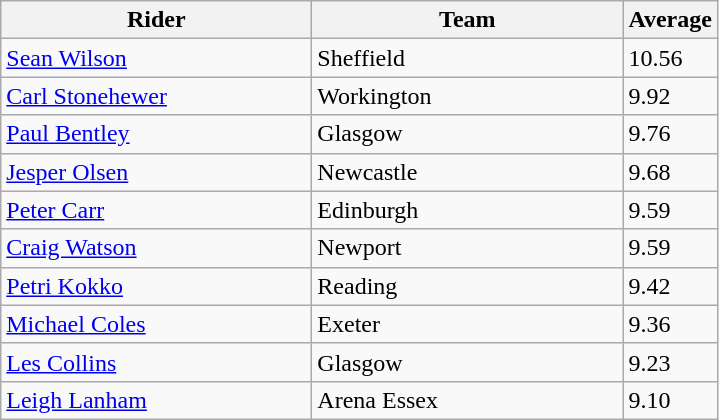<table class="wikitable" style="font-size: 100%">
<tr>
<th width=200>Rider</th>
<th width=200>Team</th>
<th width=40>Average</th>
</tr>
<tr>
<td align="left"> <a href='#'>Sean Wilson</a></td>
<td>Sheffield</td>
<td>10.56</td>
</tr>
<tr>
<td align="left"> <a href='#'>Carl Stonehewer</a></td>
<td>Workington</td>
<td>9.92</td>
</tr>
<tr>
<td align="left"> <a href='#'>Paul Bentley</a></td>
<td>Glasgow</td>
<td>9.76</td>
</tr>
<tr>
<td align="left"> <a href='#'>Jesper Olsen</a></td>
<td>Newcastle</td>
<td>9.68</td>
</tr>
<tr>
<td align="left"> <a href='#'>Peter Carr</a></td>
<td>Edinburgh</td>
<td>9.59</td>
</tr>
<tr>
<td align="left"> <a href='#'>Craig Watson</a></td>
<td>Newport</td>
<td>9.59</td>
</tr>
<tr>
<td align="left"> <a href='#'>Petri Kokko</a></td>
<td>Reading</td>
<td>9.42</td>
</tr>
<tr>
<td align="left"> <a href='#'>Michael Coles</a></td>
<td>Exeter</td>
<td>9.36</td>
</tr>
<tr>
<td align="left"> <a href='#'>Les Collins</a></td>
<td>Glasgow</td>
<td>9.23</td>
</tr>
<tr>
<td align="left"> <a href='#'>Leigh Lanham</a></td>
<td>Arena Essex</td>
<td>9.10</td>
</tr>
</table>
